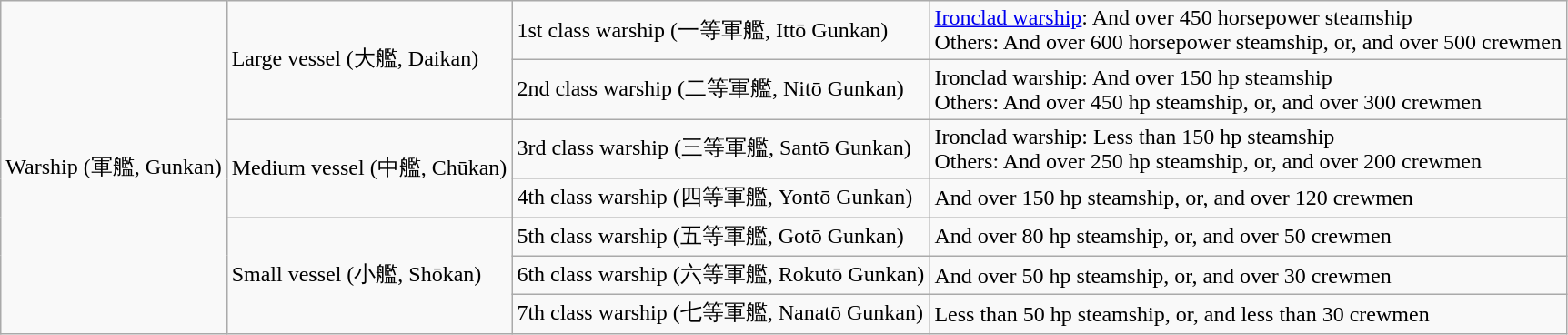<table class="wikitable">
<tr>
<td rowspan="7">Warship (軍艦, Gunkan)</td>
<td rowspan="2">Large vessel (大艦, Daikan)</td>
<td>1st class warship (一等軍艦, Ittō Gunkan)</td>
<td><a href='#'>Ironclad warship</a>: And over 450 horsepower steamship<br>Others: And over 600 horsepower steamship, or, and over 500 crewmen</td>
</tr>
<tr>
<td>2nd class warship (二等軍艦, Nitō Gunkan)</td>
<td>Ironclad warship: And over 150 hp steamship<br>Others: And over 450 hp steamship, or, and over 300 crewmen</td>
</tr>
<tr>
<td rowspan="2">Medium vessel (中艦, Chūkan)</td>
<td>3rd class warship (三等軍艦, Santō Gunkan)</td>
<td>Ironclad warship: Less than 150 hp steamship<br>Others: And over 250 hp steamship, or, and over 200 crewmen</td>
</tr>
<tr>
<td>4th class warship (四等軍艦, Yontō Gunkan)</td>
<td>And over 150 hp steamship, or, and over 120 crewmen</td>
</tr>
<tr>
<td rowspan="3">Small vessel (小艦, Shōkan)</td>
<td>5th class warship (五等軍艦, Gotō Gunkan)</td>
<td>And over 80 hp steamship, or, and over 50 crewmen</td>
</tr>
<tr>
<td>6th class warship (六等軍艦, Rokutō Gunkan)</td>
<td>And over 50 hp steamship, or, and over 30 crewmen</td>
</tr>
<tr>
<td>7th class warship (七等軍艦, Nanatō Gunkan)</td>
<td>Less than 50 hp steamship, or, and less than 30 crewmen</td>
</tr>
</table>
